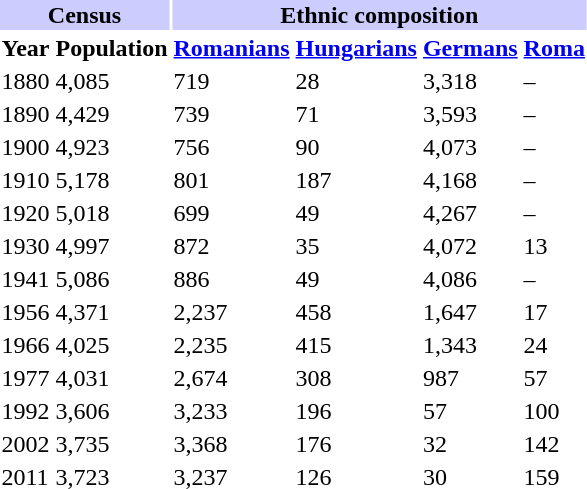<table class="toccolours">
<tr>
<th align="center" colspan="2" style="background:#ccccff;">Census</th>
<th align="center" colspan="4" style="background:#ccccff;">Ethnic composition</th>
</tr>
<tr>
<th>Year</th>
<th>Population</th>
<th><a href='#'>Romanians</a></th>
<th><a href='#'>Hungarians</a></th>
<th><a href='#'>Germans</a></th>
<th><a href='#'>Roma</a></th>
</tr>
<tr>
<td>1880</td>
<td>4,085</td>
<td>719</td>
<td>28</td>
<td>3,318</td>
<td>–</td>
</tr>
<tr>
<td>1890</td>
<td>4,429</td>
<td>739</td>
<td>71</td>
<td>3,593</td>
<td>–</td>
</tr>
<tr>
<td>1900</td>
<td>4,923</td>
<td>756</td>
<td>90</td>
<td>4,073</td>
<td>–</td>
</tr>
<tr>
<td>1910</td>
<td>5,178</td>
<td>801</td>
<td>187</td>
<td>4,168</td>
<td>–</td>
</tr>
<tr>
<td>1920</td>
<td>5,018</td>
<td>699</td>
<td>49</td>
<td>4,267</td>
<td>–</td>
</tr>
<tr>
<td>1930</td>
<td>4,997</td>
<td>872</td>
<td>35</td>
<td>4,072</td>
<td>13</td>
</tr>
<tr>
<td>1941</td>
<td>5,086</td>
<td>886</td>
<td>49</td>
<td>4,086</td>
<td>–</td>
</tr>
<tr>
<td>1956</td>
<td>4,371</td>
<td>2,237</td>
<td>458</td>
<td>1,647</td>
<td>17</td>
</tr>
<tr>
<td>1966</td>
<td>4,025</td>
<td>2,235</td>
<td>415</td>
<td>1,343</td>
<td>24</td>
</tr>
<tr>
<td>1977</td>
<td>4,031</td>
<td>2,674</td>
<td>308</td>
<td>987</td>
<td>57</td>
</tr>
<tr>
<td>1992</td>
<td>3,606</td>
<td>3,233</td>
<td>196</td>
<td>57</td>
<td>100</td>
</tr>
<tr>
<td>2002</td>
<td>3,735</td>
<td>3,368</td>
<td>176</td>
<td>32</td>
<td>142</td>
</tr>
<tr>
<td>2011</td>
<td>3,723</td>
<td>3,237</td>
<td>126</td>
<td>30</td>
<td>159</td>
</tr>
</table>
